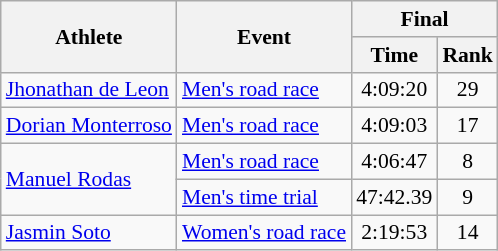<table class="wikitable" border="1" style="font-size:90%">
<tr>
<th rowspan=2>Athlete</th>
<th rowspan=2>Event</th>
<th colspan=2>Final</th>
</tr>
<tr>
<th>Time</th>
<th>Rank</th>
</tr>
<tr align=center>
<td align=left><a href='#'>Jhonathan de Leon</a></td>
<td align=left><a href='#'>Men's road race</a></td>
<td>4:09:20</td>
<td>29</td>
</tr>
<tr align=center>
<td align=left><a href='#'>Dorian Monterroso</a></td>
<td align=left><a href='#'>Men's road race</a></td>
<td>4:09:03</td>
<td>17</td>
</tr>
<tr align=center>
<td rowspan=2 align=left><a href='#'>Manuel Rodas</a></td>
<td align=left><a href='#'>Men's road race</a></td>
<td>4:06:47</td>
<td>8</td>
</tr>
<tr align=center>
<td align=left><a href='#'>Men's time trial</a></td>
<td>47:42.39</td>
<td>9</td>
</tr>
<tr align=center>
<td align=left><a href='#'>Jasmin Soto</a></td>
<td align=left><a href='#'>Women's road race</a></td>
<td>2:19:53</td>
<td>14</td>
</tr>
</table>
